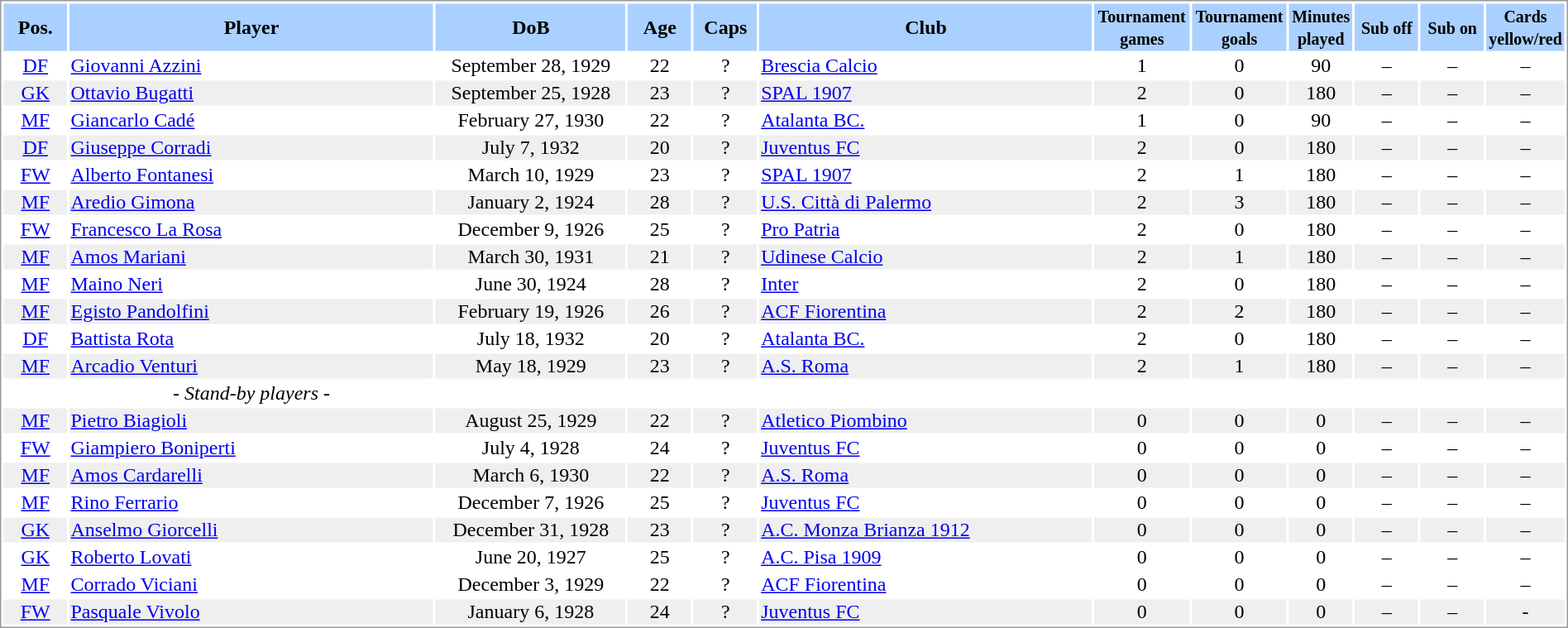<table border="0" width="100%" style="border: 1px solid #999; background-color:#FFFFFF; text-align:center">
<tr align="center" bgcolor="#AAD0FF">
<th width=4%>Pos.</th>
<th width=23%>Player</th>
<th width=12%>DoB</th>
<th width=4%>Age</th>
<th width=4%>Caps</th>
<th width=21%>Club</th>
<th width=6%><small>Tournament<br>games</small></th>
<th width=6%><small>Tournament<br>goals</small></th>
<th width=4%><small>Minutes<br>played</small></th>
<th width=4%><small>Sub off</small></th>
<th width=4%><small>Sub on</small></th>
<th width=4%><small>Cards<br>yellow/red</small></th>
</tr>
<tr>
<td><a href='#'>DF</a></td>
<td align="left"><a href='#'>Giovanni Azzini</a></td>
<td>September 28, 1929</td>
<td>22</td>
<td>?</td>
<td align="left"> <a href='#'>Brescia Calcio</a></td>
<td>1</td>
<td>0</td>
<td>90</td>
<td>–</td>
<td>–</td>
<td>–</td>
</tr>
<tr bgcolor="#EFEFEF">
<td><a href='#'>GK</a></td>
<td align="left"><a href='#'>Ottavio Bugatti</a></td>
<td>September 25, 1928</td>
<td>23</td>
<td>?</td>
<td align="left"> <a href='#'>SPAL 1907</a></td>
<td>2</td>
<td>0</td>
<td>180</td>
<td>–</td>
<td>–</td>
<td>–</td>
</tr>
<tr>
<td><a href='#'>MF</a></td>
<td align="left"><a href='#'>Giancarlo Cadé</a></td>
<td>February 27, 1930</td>
<td>22</td>
<td>?</td>
<td align="left"> <a href='#'>Atalanta BC.</a></td>
<td>1</td>
<td>0</td>
<td>90</td>
<td>–</td>
<td>–</td>
<td>–</td>
</tr>
<tr bgcolor="#EFEFEF">
<td><a href='#'>DF</a></td>
<td align="left"><a href='#'>Giuseppe Corradi</a></td>
<td>July 7, 1932</td>
<td>20</td>
<td>?</td>
<td align="left"> <a href='#'>Juventus FC</a></td>
<td>2</td>
<td>0</td>
<td>180</td>
<td>–</td>
<td>–</td>
<td>–</td>
</tr>
<tr>
<td><a href='#'>FW</a></td>
<td align="left"><a href='#'>Alberto Fontanesi</a></td>
<td>March 10, 1929</td>
<td>23</td>
<td>?</td>
<td align="left"> <a href='#'>SPAL 1907</a></td>
<td>2</td>
<td>1</td>
<td>180</td>
<td>–</td>
<td>–</td>
<td>–</td>
</tr>
<tr bgcolor="#EFEFEF">
<td><a href='#'>MF</a></td>
<td align="left"><a href='#'>Aredio Gimona</a></td>
<td>January 2, 1924</td>
<td>28</td>
<td>?</td>
<td align="left"> <a href='#'>U.S. Città di Palermo</a></td>
<td>2</td>
<td>3</td>
<td>180</td>
<td>–</td>
<td>–</td>
<td>–</td>
</tr>
<tr>
<td><a href='#'>FW</a></td>
<td align="left"><a href='#'>Francesco La Rosa</a></td>
<td>December 9, 1926</td>
<td>25</td>
<td>?</td>
<td align="left"> <a href='#'>Pro Patria</a></td>
<td>2</td>
<td>0</td>
<td>180</td>
<td>–</td>
<td>–</td>
<td>–</td>
</tr>
<tr bgcolor="#EFEFEF">
<td><a href='#'>MF</a></td>
<td align="left"><a href='#'>Amos Mariani</a></td>
<td>March 30, 1931</td>
<td>21</td>
<td>?</td>
<td align="left"> <a href='#'>Udinese Calcio</a></td>
<td>2</td>
<td>1</td>
<td>180</td>
<td>–</td>
<td>–</td>
<td>–</td>
</tr>
<tr>
<td><a href='#'>MF</a></td>
<td align="left"><a href='#'>Maino Neri</a></td>
<td>June 30, 1924</td>
<td>28</td>
<td>?</td>
<td align="left"> <a href='#'>Inter</a></td>
<td>2</td>
<td>0</td>
<td>180</td>
<td>–</td>
<td>–</td>
<td>–</td>
</tr>
<tr bgcolor="#EFEFEF">
<td><a href='#'>MF</a></td>
<td align="left"><a href='#'>Egisto Pandolfini</a></td>
<td>February 19, 1926</td>
<td>26</td>
<td>?</td>
<td align="left"> <a href='#'>ACF Fiorentina</a></td>
<td>2</td>
<td>2</td>
<td>180</td>
<td>–</td>
<td>–</td>
<td>–</td>
</tr>
<tr>
<td><a href='#'>DF</a></td>
<td align="left"><a href='#'>Battista Rota</a></td>
<td>July 18, 1932</td>
<td>20</td>
<td>?</td>
<td align="left"> <a href='#'>Atalanta BC.</a></td>
<td>2</td>
<td>0</td>
<td>180</td>
<td>–</td>
<td>–</td>
<td>–</td>
</tr>
<tr bgcolor="#EFEFEF">
<td><a href='#'>MF</a></td>
<td align="left"><a href='#'>Arcadio Venturi</a></td>
<td>May 18, 1929</td>
<td>23</td>
<td>?</td>
<td align="left"> <a href='#'>A.S. Roma</a></td>
<td>2</td>
<td>1</td>
<td>180</td>
<td>–</td>
<td>–</td>
<td>–</td>
</tr>
<tr>
<td></td>
<td>- <em>Stand-by players</em> -</td>
<td></td>
<td></td>
<td></td>
<td></td>
<td></td>
<td></td>
<td></td>
<td></td>
<td></td>
<td></td>
</tr>
<tr bgcolor="#EFEFEF">
<td><a href='#'>MF</a></td>
<td align="left"><a href='#'>Pietro Biagioli</a></td>
<td>August 25, 1929</td>
<td>22</td>
<td>?</td>
<td align="left"> <a href='#'>Atletico Piombino</a></td>
<td>0</td>
<td>0</td>
<td>0</td>
<td>–</td>
<td>–</td>
<td>–</td>
</tr>
<tr>
<td><a href='#'>FW</a></td>
<td align="left"><a href='#'>Giampiero Boniperti</a></td>
<td>July 4, 1928</td>
<td>24</td>
<td>?</td>
<td align="left"> <a href='#'>Juventus FC</a></td>
<td>0</td>
<td>0</td>
<td>0</td>
<td>–</td>
<td>–</td>
<td>–</td>
</tr>
<tr bgcolor="#EFEFEF">
<td><a href='#'>MF</a></td>
<td align="left"><a href='#'>Amos Cardarelli</a></td>
<td>March 6, 1930</td>
<td>22</td>
<td>?</td>
<td align="left"> <a href='#'>A.S. Roma</a></td>
<td>0</td>
<td>0</td>
<td>0</td>
<td>–</td>
<td>–</td>
<td>–</td>
</tr>
<tr>
<td><a href='#'>MF</a></td>
<td align="left"><a href='#'>Rino Ferrario</a></td>
<td>December 7, 1926</td>
<td>25</td>
<td>?</td>
<td align="left"> <a href='#'>Juventus FC</a></td>
<td>0</td>
<td>0</td>
<td>0</td>
<td>–</td>
<td>–</td>
<td>–</td>
</tr>
<tr bgcolor="#EFEFEF">
<td><a href='#'>GK</a></td>
<td align="left"><a href='#'>Anselmo Giorcelli</a></td>
<td>December 31, 1928</td>
<td>23</td>
<td>?</td>
<td align="left"> <a href='#'>A.C. Monza Brianza 1912</a></td>
<td>0</td>
<td>0</td>
<td>0</td>
<td>–</td>
<td>–</td>
<td>–</td>
</tr>
<tr>
<td><a href='#'>GK</a></td>
<td align="left"><a href='#'>Roberto Lovati</a></td>
<td>June 20, 1927</td>
<td>25</td>
<td>?</td>
<td align="left"> <a href='#'>A.C. Pisa 1909</a></td>
<td>0</td>
<td>0</td>
<td>0</td>
<td>–</td>
<td>–</td>
<td>–</td>
</tr>
<tr>
<td><a href='#'>MF</a></td>
<td align="left"><a href='#'>Corrado Viciani</a></td>
<td>December 3, 1929</td>
<td>22</td>
<td>?</td>
<td align="left"> <a href='#'>ACF Fiorentina</a></td>
<td>0</td>
<td>0</td>
<td>0</td>
<td>–</td>
<td>–</td>
<td>–</td>
</tr>
<tr bgcolor="#EFEFEF">
<td><a href='#'>FW</a></td>
<td align="left"><a href='#'>Pasquale Vivolo</a></td>
<td>January 6, 1928</td>
<td>24</td>
<td>?</td>
<td align="left"> <a href='#'>Juventus FC</a></td>
<td>0</td>
<td>0</td>
<td>0</td>
<td>–</td>
<td>–</td>
<td –>-</td>
</tr>
</table>
